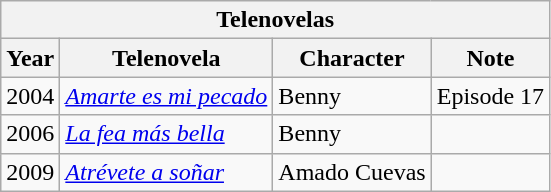<table class="wikitable">
<tr>
<th colspan="5">Telenovelas</th>
</tr>
<tr>
<th>Year</th>
<th>Telenovela</th>
<th>Character</th>
<th>Note</th>
</tr>
<tr>
<td>2004</td>
<td><em><a href='#'>Amarte es mi pecado</a></em></td>
<td>Benny</td>
<td>Episode 17</td>
</tr>
<tr>
<td>2006</td>
<td><em><a href='#'>La fea más bella</a></em></td>
<td>Benny</td>
<td></td>
</tr>
<tr>
<td>2009</td>
<td><em><a href='#'>Atrévete a soñar</a></em></td>
<td>Amado Cuevas</td>
<td></td>
</tr>
</table>
